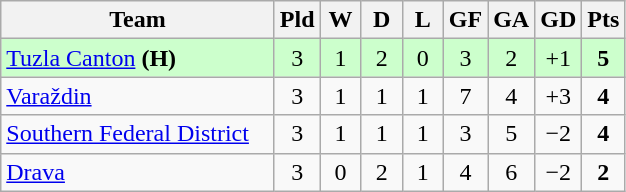<table class="wikitable" style="text-align:center;">
<tr>
<th width=175>Team</th>
<th width=20 abbr="Played">Pld</th>
<th width=20 abbr="Won">W</th>
<th width=20 abbr="Drawn">D</th>
<th width=20 abbr="Lost">L</th>
<th width=20 abbr="Goals for">GF</th>
<th width=20 abbr="Goals against">GA</th>
<th width=20 abbr="Goal difference">GD</th>
<th width=20 abbr="Points">Pts</th>
</tr>
<tr bgcolor=#ccffcc>
<td align=left> <a href='#'>Tuzla Canton</a> <strong>(H)</strong></td>
<td>3</td>
<td>1</td>
<td>2</td>
<td>0</td>
<td>3</td>
<td>2</td>
<td>+1</td>
<td><strong>5</strong></td>
</tr>
<tr>
<td align=left> <a href='#'>Varaždin</a></td>
<td>3</td>
<td>1</td>
<td>1</td>
<td>1</td>
<td>7</td>
<td>4</td>
<td>+3</td>
<td><strong>4</strong></td>
</tr>
<tr>
<td align=left> <a href='#'>Southern Federal District</a></td>
<td>3</td>
<td>1</td>
<td>1</td>
<td>1</td>
<td>3</td>
<td>5</td>
<td>−2</td>
<td><strong>4</strong></td>
</tr>
<tr>
<td align=left> <a href='#'>Drava</a></td>
<td>3</td>
<td>0</td>
<td>2</td>
<td>1</td>
<td>4</td>
<td>6</td>
<td>−2</td>
<td><strong>2</strong></td>
</tr>
</table>
